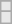<table class=wikitable>
<tr>
</tr>
<tr bgcolor= e8e8e8>
<td></td>
</tr>
<tr>
</tr>
<tr bgcolor= e8e8e8>
<td></td>
</tr>
</table>
